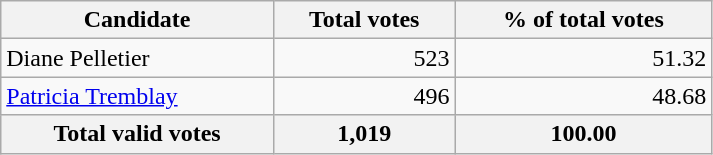<table class="wikitable" width="475">
<tr>
<th align="left">Candidate</th>
<th align="right">Total votes</th>
<th align="right">% of total votes</th>
</tr>
<tr>
<td align="left">Diane Pelletier</td>
<td align="right">523</td>
<td align="right">51.32</td>
</tr>
<tr>
<td align="left"><a href='#'>Patricia Tremblay</a></td>
<td align="right">496</td>
<td align="right">48.68</td>
</tr>
<tr bgcolor="#EEEEEE">
<th align="left">Total valid votes</th>
<th align="right"><strong>1,019</strong></th>
<th align="right"><strong>100.00</strong></th>
</tr>
</table>
